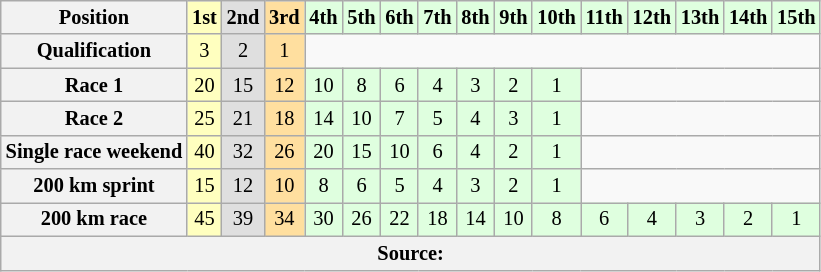<table class="wikitable" style="font-size:85%; text-align:center">
<tr>
<th>Position</th>
<td style="background:#ffffbf;"><strong>1st</strong></td>
<td style="background:#dfdfdf;"><strong>2nd</strong></td>
<td style="background:#ffdf9f;"><strong>3rd</strong></td>
<td style="background:#dfffdf;"><strong>4th</strong></td>
<td style="background:#dfffdf;"><strong>5th</strong></td>
<td style="background:#dfffdf;"><strong>6th</strong></td>
<td style="background:#dfffdf;"><strong>7th</strong></td>
<td style="background:#dfffdf;"><strong>8th</strong></td>
<td style="background:#dfffdf;"><strong>9th</strong></td>
<td style="background:#dfffdf;"><strong>10th</strong></td>
<td style="background:#dfffdf;"><strong>11th</strong></td>
<td style="background:#dfffdf;"><strong>12th</strong></td>
<td style="background:#dfffdf;"><strong>13th</strong></td>
<td style="background:#dfffdf;"><strong>14th</strong></td>
<td style="background:#dfffdf;"><strong>15th</strong></td>
</tr>
<tr>
<th>Qualification</th>
<td style="background:#ffffbf;">3</td>
<td style="background:#dfdfdf;">2</td>
<td style="background:#ffdf9f;">1</td>
<td colspan=12></td>
</tr>
<tr>
<th>Race 1</th>
<td style="background:#ffffbf;">20</td>
<td style="background:#dfdfdf;">15</td>
<td style="background:#ffdf9f;">12</td>
<td style="background:#dfffdf;">10</td>
<td style="background:#dfffdf;">8</td>
<td style="background:#dfffdf;">6</td>
<td style="background:#dfffdf;">4</td>
<td style="background:#dfffdf;">3</td>
<td style="background:#dfffdf;">2</td>
<td style="background:#dfffdf;">1</td>
<td colspan=5></td>
</tr>
<tr>
<th>Race 2</th>
<td style="background:#ffffbf;">25</td>
<td style="background:#dfdfdf;">21</td>
<td style="background:#ffdf9f;">18</td>
<td style="background:#dfffdf;">14</td>
<td style="background:#dfffdf;">10</td>
<td style="background:#dfffdf;">7</td>
<td style="background:#dfffdf;">5</td>
<td style="background:#dfffdf;">4</td>
<td style="background:#dfffdf;">3</td>
<td style="background:#dfffdf;">1</td>
<td colspan=5></td>
</tr>
<tr>
<th>Single race weekend</th>
<td style="background:#ffffbf;">40</td>
<td style="background:#dfdfdf;">32</td>
<td style="background:#ffdf9f;">26</td>
<td style="background:#dfffdf;">20</td>
<td style="background:#dfffdf;">15</td>
<td style="background:#dfffdf;">10</td>
<td style="background:#dfffdf;">6</td>
<td style="background:#dfffdf;">4</td>
<td style="background:#dfffdf;">2</td>
<td style="background:#dfffdf;">1</td>
<td colspan=5></td>
</tr>
<tr>
<th>200 km sprint</th>
<td style="background:#ffffbf;">15</td>
<td style="background:#dfdfdf;">12</td>
<td style="background:#ffdf9f;">10</td>
<td style="background:#dfffdf;">8</td>
<td style="background:#dfffdf;">6</td>
<td style="background:#dfffdf;">5</td>
<td style="background:#dfffdf;">4</td>
<td style="background:#dfffdf;">3</td>
<td style="background:#dfffdf;">2</td>
<td style="background:#dfffdf;">1</td>
<td colspan=5></td>
</tr>
<tr>
<th>200 km race</th>
<td style="background:#ffffbf;">45</td>
<td style="background:#dfdfdf;">39</td>
<td style="background:#ffdf9f;">34</td>
<td style="background:#dfffdf;">30</td>
<td style="background:#dfffdf;">26</td>
<td style="background:#dfffdf;">22</td>
<td style="background:#dfffdf;">18</td>
<td style="background:#dfffdf;">14</td>
<td style="background:#dfffdf;">10</td>
<td style="background:#dfffdf;">8</td>
<td style="background:#dfffdf;">6</td>
<td style="background:#dfffdf;">4</td>
<td style="background:#dfffdf;">3</td>
<td style="background:#dfffdf;">2</td>
<td style="background:#dfffdf;">1</td>
</tr>
<tr>
<th colspan="16">Source:</th>
</tr>
</table>
